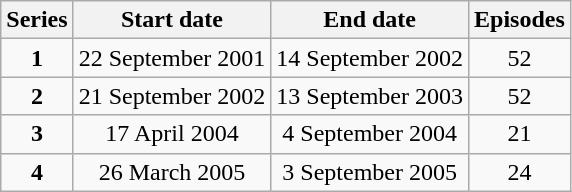<table class="wikitable" style="text-align:center;">
<tr>
<th>Series</th>
<th>Start date</th>
<th>End date</th>
<th>Episodes</th>
</tr>
<tr>
<td><strong>1</strong></td>
<td>22 September 2001</td>
<td>14 September 2002</td>
<td>52</td>
</tr>
<tr>
<td><strong>2</strong></td>
<td>21 September 2002</td>
<td>13 September 2003</td>
<td>52</td>
</tr>
<tr>
<td><strong>3</strong></td>
<td>17 April 2004</td>
<td>4 September 2004</td>
<td>21</td>
</tr>
<tr>
<td><strong>4</strong></td>
<td>26 March 2005</td>
<td>3 September 2005</td>
<td>24</td>
</tr>
</table>
